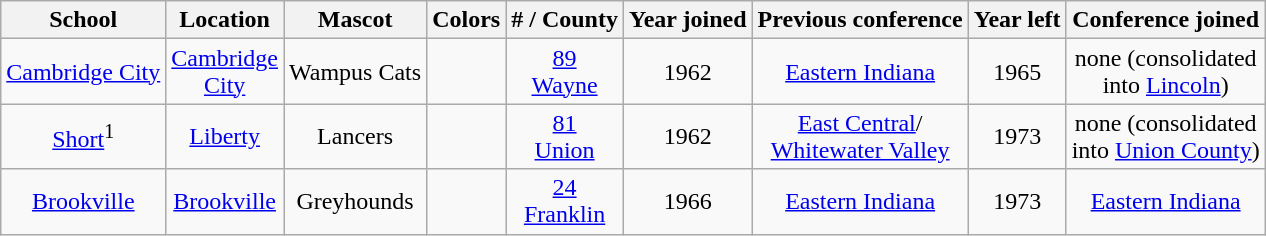<table class="wikitable" style="text-align:center;">
<tr>
<th>School</th>
<th>Location</th>
<th>Mascot</th>
<th>Colors</th>
<th># / County</th>
<th>Year joined</th>
<th>Previous conference</th>
<th>Year left</th>
<th>Conference joined</th>
</tr>
<tr>
<td><a href='#'>Cambridge City</a></td>
<td><a href='#'>Cambridge <br> City</a></td>
<td>Wampus Cats</td>
<td> </td>
<td><a href='#'>89 <br> Wayne</a></td>
<td>1962</td>
<td><a href='#'>Eastern Indiana</a></td>
<td>1965</td>
<td>none (consolidated <br> into <a href='#'>Lincoln</a>)</td>
</tr>
<tr>
<td><a href='#'>Short</a><sup>1</sup></td>
<td><a href='#'>Liberty</a></td>
<td>Lancers</td>
<td> </td>
<td><a href='#'>81 <br> Union</a></td>
<td>1962</td>
<td><a href='#'>East Central</a>/<br><a href='#'>Whitewater Valley</a></td>
<td>1973</td>
<td>none (consolidated <br> into <a href='#'>Union County</a>)</td>
</tr>
<tr>
<td><a href='#'>Brookville</a></td>
<td><a href='#'>Brookville</a></td>
<td>Greyhounds</td>
<td> </td>
<td><a href='#'>24 <br> Franklin</a></td>
<td>1966</td>
<td><a href='#'>Eastern Indiana</a></td>
<td>1973</td>
<td><a href='#'>Eastern Indiana</a></td>
</tr>
</table>
